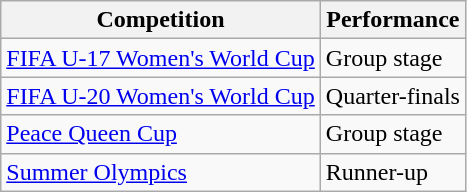<table class="wikitable">
<tr>
<th>Competition</th>
<th>Performance</th>
</tr>
<tr>
<td><a href='#'>FIFA U-17 Women's World Cup</a></td>
<td>Group stage</td>
</tr>
<tr>
<td><a href='#'>FIFA U-20 Women's World Cup</a></td>
<td>Quarter-finals</td>
</tr>
<tr>
<td><a href='#'>Peace Queen Cup</a></td>
<td>Group stage</td>
</tr>
<tr>
<td><a href='#'>Summer Olympics</a></td>
<td>Runner-up</td>
</tr>
</table>
